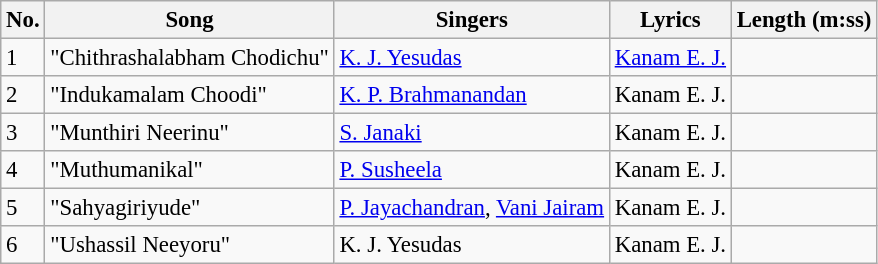<table class="wikitable" style="font-size:95%;">
<tr>
<th>No.</th>
<th>Song</th>
<th>Singers</th>
<th>Lyrics</th>
<th>Length (m:ss)</th>
</tr>
<tr>
<td>1</td>
<td>"Chithrashalabham Chodichu"</td>
<td><a href='#'>K. J. Yesudas</a></td>
<td><a href='#'>Kanam E. J.</a></td>
<td></td>
</tr>
<tr>
<td>2</td>
<td>"Indukamalam Choodi"</td>
<td><a href='#'>K. P. Brahmanandan</a></td>
<td>Kanam E. J.</td>
<td></td>
</tr>
<tr>
<td>3</td>
<td>"Munthiri Neerinu"</td>
<td><a href='#'>S. Janaki</a></td>
<td>Kanam E. J.</td>
<td></td>
</tr>
<tr>
<td>4</td>
<td>"Muthumanikal"</td>
<td><a href='#'>P. Susheela</a></td>
<td>Kanam E. J.</td>
<td></td>
</tr>
<tr>
<td>5</td>
<td>"Sahyagiriyude"</td>
<td><a href='#'>P. Jayachandran</a>, <a href='#'>Vani Jairam</a></td>
<td>Kanam E. J.</td>
<td></td>
</tr>
<tr>
<td>6</td>
<td>"Ushassil Neeyoru"</td>
<td>K. J. Yesudas</td>
<td>Kanam E. J.</td>
<td></td>
</tr>
</table>
